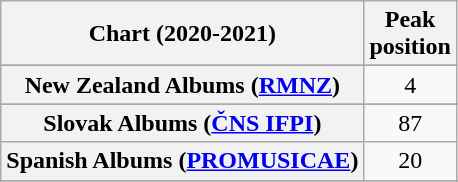<table class="wikitable sortable plainrowheaders" style="text-align:center">
<tr>
<th scope="col">Chart (2020-2021)</th>
<th scope="col">Peak<br>position</th>
</tr>
<tr>
</tr>
<tr>
</tr>
<tr>
</tr>
<tr>
</tr>
<tr>
</tr>
<tr>
</tr>
<tr>
</tr>
<tr>
</tr>
<tr>
</tr>
<tr>
</tr>
<tr>
</tr>
<tr>
</tr>
<tr>
</tr>
<tr>
</tr>
<tr>
<th scope="row">New Zealand Albums (<a href='#'>RMNZ</a>)</th>
<td>4</td>
</tr>
<tr>
</tr>
<tr>
</tr>
<tr>
</tr>
<tr>
<th scope="row">Slovak Albums (<a href='#'>ČNS IFPI</a>)</th>
<td>87</td>
</tr>
<tr>
<th scope="row">Spanish Albums (<a href='#'>PROMUSICAE</a>)</th>
<td>20</td>
</tr>
<tr>
</tr>
<tr>
</tr>
<tr>
</tr>
<tr>
</tr>
<tr>
</tr>
</table>
